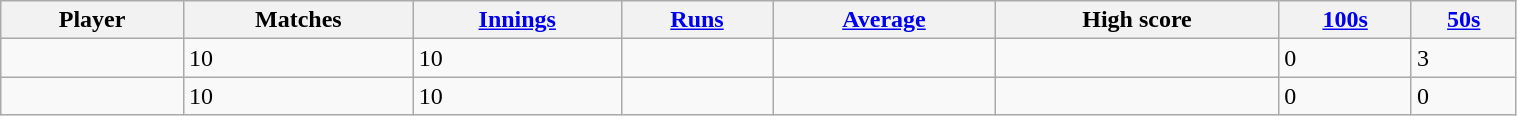<table class="wikitable sortable" style="width:80%;">
<tr>
<th>Player</th>
<th>Matches</th>
<th><a href='#'>Innings</a></th>
<th><a href='#'>Runs</a></th>
<th><a href='#'>Average</a></th>
<th>High score</th>
<th><a href='#'>100s</a></th>
<th><a href='#'>50s</a></th>
</tr>
<tr>
<td></td>
<td>10</td>
<td>10</td>
<td></td>
<td></td>
<td></td>
<td>0</td>
<td>3</td>
</tr>
<tr>
<td></td>
<td>10</td>
<td>10</td>
<td></td>
<td></td>
<td></td>
<td>0</td>
<td>0</td>
</tr>
</table>
